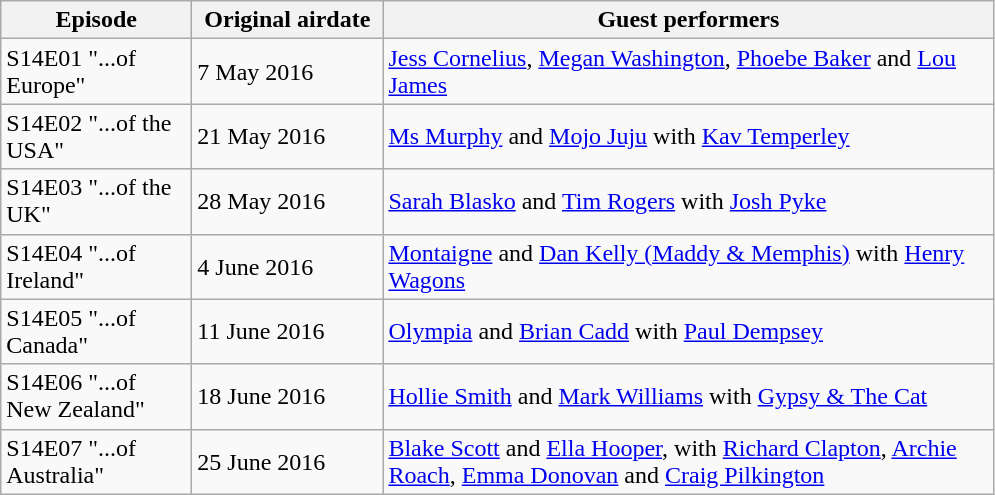<table class="wikitable sortable">
<tr>
<th width="120px">Episode</th>
<th width="120px">Original airdate</th>
<th width="400px" class="unsortable">Guest performers</th>
</tr>
<tr>
<td>S14E01  "...of Europe"</td>
<td>7 May 2016</td>
<td><a href='#'>Jess Cornelius</a>, <a href='#'>Megan Washington</a>, <a href='#'>Phoebe Baker</a> and <a href='#'>Lou James</a></td>
</tr>
<tr>
<td>S14E02  "...of the USA"</td>
<td>21 May 2016</td>
<td><a href='#'>Ms Murphy</a> and <a href='#'>Mojo Juju</a> with <a href='#'>Kav Temperley</a></td>
</tr>
<tr>
<td>S14E03  "...of the UK"</td>
<td>28 May 2016</td>
<td><a href='#'>Sarah Blasko</a> and <a href='#'>Tim Rogers</a> with <a href='#'>Josh Pyke</a></td>
</tr>
<tr>
<td>S14E04  "...of Ireland"</td>
<td>4 June 2016</td>
<td><a href='#'>Montaigne</a> and <a href='#'>Dan Kelly (Maddy & Memphis)</a> with <a href='#'>Henry Wagons</a></td>
</tr>
<tr>
<td>S14E05 "...of Canada"</td>
<td>11 June 2016</td>
<td><a href='#'>Olympia</a> and <a href='#'>Brian Cadd</a> with <a href='#'>Paul Dempsey</a></td>
</tr>
<tr>
<td>S14E06 "...of New Zealand"</td>
<td>18 June 2016</td>
<td><a href='#'>Hollie Smith</a> and <a href='#'>Mark Williams</a> with <a href='#'>Gypsy & The Cat</a></td>
</tr>
<tr>
<td>S14E07 "...of Australia"</td>
<td>25 June 2016</td>
<td><a href='#'>Blake Scott</a> and <a href='#'>Ella Hooper</a>, with <a href='#'>Richard Clapton</a>, <a href='#'>Archie Roach</a>, <a href='#'>Emma Donovan</a> and <a href='#'>Craig Pilkington</a></td>
</tr>
</table>
